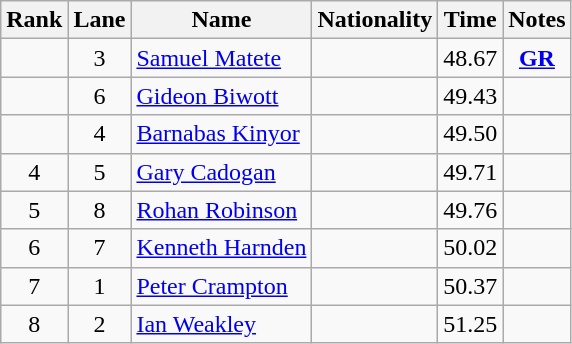<table class="wikitable sortable" style=" text-align:center">
<tr>
<th>Rank</th>
<th>Lane</th>
<th>Name</th>
<th>Nationality</th>
<th>Time</th>
<th>Notes</th>
</tr>
<tr>
<td></td>
<td>3</td>
<td align=left><a href='#'>Samuel Matete</a></td>
<td align=left></td>
<td>48.67</td>
<td><strong><a href='#'>GR</a></strong></td>
</tr>
<tr>
<td></td>
<td>6</td>
<td align=left><a href='#'>Gideon Biwott</a></td>
<td align=left></td>
<td>49.43</td>
<td></td>
</tr>
<tr>
<td></td>
<td>4</td>
<td align=left><a href='#'>Barnabas Kinyor</a></td>
<td align=left></td>
<td>49.50</td>
<td></td>
</tr>
<tr>
<td>4</td>
<td>5</td>
<td align=left><a href='#'>Gary Cadogan</a></td>
<td align=left></td>
<td>49.71</td>
<td></td>
</tr>
<tr>
<td>5</td>
<td>8</td>
<td align=left><a href='#'>Rohan Robinson</a></td>
<td align=left></td>
<td>49.76</td>
<td></td>
</tr>
<tr>
<td>6</td>
<td>7</td>
<td align=left><a href='#'>Kenneth Harnden</a></td>
<td align=left></td>
<td>50.02</td>
<td></td>
</tr>
<tr>
<td>7</td>
<td>1</td>
<td align=left><a href='#'>Peter Crampton</a></td>
<td align=left></td>
<td>50.37</td>
<td></td>
</tr>
<tr>
<td>8</td>
<td>2</td>
<td align=left><a href='#'>Ian Weakley</a></td>
<td align=left></td>
<td>51.25</td>
<td></td>
</tr>
</table>
